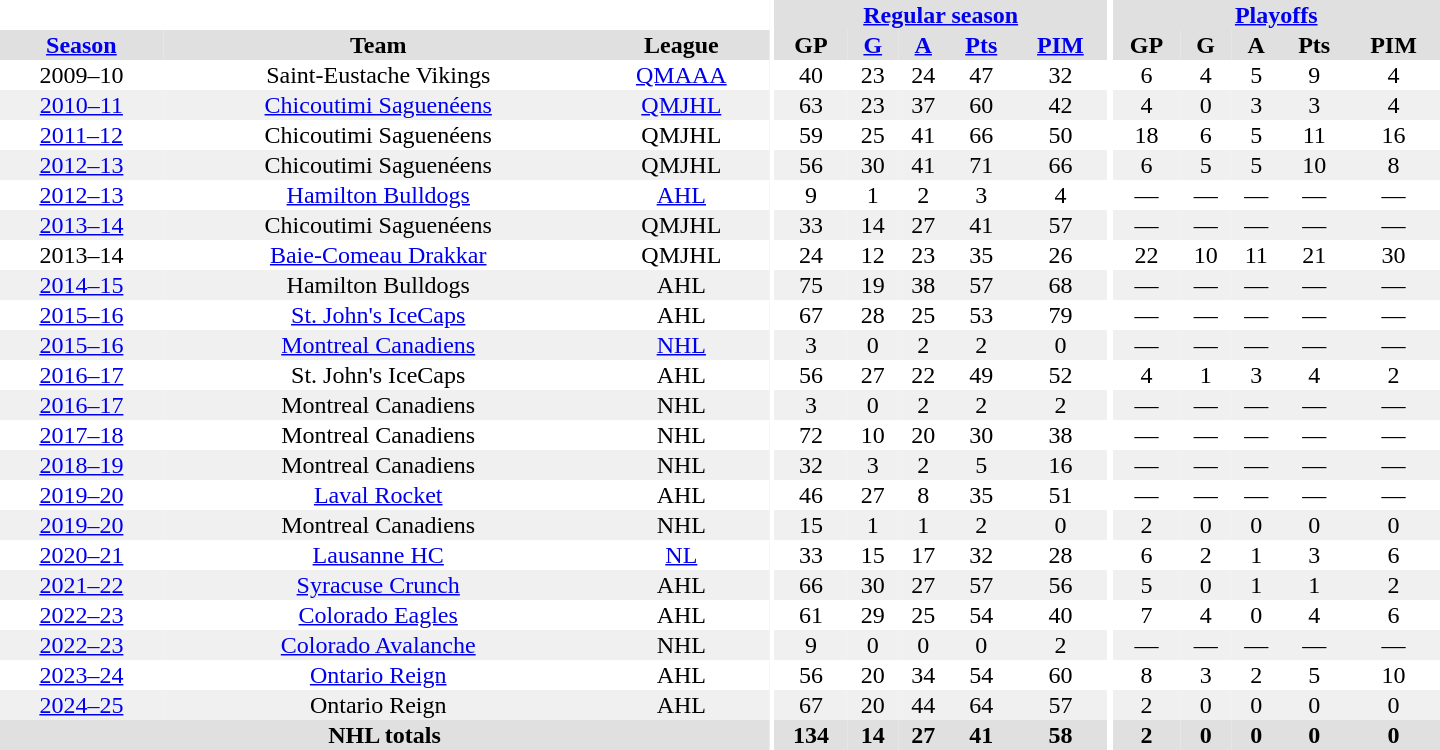<table border="0" cellpadding="1" cellspacing="0" style="text-align:center; width:60em">
<tr bgcolor="#e0e0e0">
<th colspan="3"  bgcolor="#ffffff"></th>
<th rowspan="99" bgcolor="#ffffff"></th>
<th colspan="5"><a href='#'>Regular season</a></th>
<th rowspan="99" bgcolor="#ffffff"></th>
<th colspan="5"><a href='#'>Playoffs</a></th>
</tr>
<tr bgcolor="#e0e0e0">
<th><a href='#'>Season</a></th>
<th>Team</th>
<th>League</th>
<th>GP</th>
<th><a href='#'>G</a></th>
<th><a href='#'>A</a></th>
<th><a href='#'>Pts</a></th>
<th><a href='#'>PIM</a></th>
<th>GP</th>
<th>G</th>
<th>A</th>
<th>Pts</th>
<th>PIM</th>
</tr>
<tr ALIGN="center">
<td>2009–10</td>
<td>Saint-Eustache Vikings</td>
<td><a href='#'>QMAAA</a></td>
<td>40</td>
<td>23</td>
<td>24</td>
<td>47</td>
<td>32</td>
<td>6</td>
<td>4</td>
<td>5</td>
<td>9</td>
<td>4</td>
</tr>
<tr ALIGN="center" bgcolor="#f0f0f0">
<td><a href='#'>2010–11</a></td>
<td><a href='#'>Chicoutimi Saguenéens</a></td>
<td><a href='#'>QMJHL</a></td>
<td>63</td>
<td>23</td>
<td>37</td>
<td>60</td>
<td>42</td>
<td>4</td>
<td>0</td>
<td>3</td>
<td>3</td>
<td>4</td>
</tr>
<tr ALIGN="center">
<td><a href='#'>2011–12</a></td>
<td>Chicoutimi Saguenéens</td>
<td>QMJHL</td>
<td>59</td>
<td>25</td>
<td>41</td>
<td>66</td>
<td>50</td>
<td>18</td>
<td>6</td>
<td>5</td>
<td>11</td>
<td>16</td>
</tr>
<tr ALIGN="center" bgcolor="#f0f0f0">
<td><a href='#'>2012–13</a></td>
<td>Chicoutimi Saguenéens</td>
<td>QMJHL</td>
<td>56</td>
<td>30</td>
<td>41</td>
<td>71</td>
<td>66</td>
<td>6</td>
<td>5</td>
<td>5</td>
<td>10</td>
<td>8</td>
</tr>
<tr ALIGN="center">
<td><a href='#'>2012–13</a></td>
<td><a href='#'>Hamilton Bulldogs</a></td>
<td><a href='#'>AHL</a></td>
<td>9</td>
<td>1</td>
<td>2</td>
<td>3</td>
<td>4</td>
<td>—</td>
<td>—</td>
<td>—</td>
<td>—</td>
<td>—</td>
</tr>
<tr ALIGN="center" bgcolor="#f0f0f0">
<td><a href='#'>2013–14</a></td>
<td>Chicoutimi Saguenéens</td>
<td>QMJHL</td>
<td>33</td>
<td>14</td>
<td>27</td>
<td>41</td>
<td>57</td>
<td>—</td>
<td>—</td>
<td>—</td>
<td>—</td>
<td>—</td>
</tr>
<tr ALIGN="center">
<td>2013–14</td>
<td><a href='#'>Baie-Comeau Drakkar</a></td>
<td>QMJHL</td>
<td>24</td>
<td>12</td>
<td>23</td>
<td>35</td>
<td>26</td>
<td>22</td>
<td>10</td>
<td>11</td>
<td>21</td>
<td>30</td>
</tr>
<tr ALIGN="center" bgcolor="#f0f0f0">
<td><a href='#'>2014–15</a></td>
<td>Hamilton Bulldogs</td>
<td>AHL</td>
<td>75</td>
<td>19</td>
<td>38</td>
<td>57</td>
<td>68</td>
<td>—</td>
<td>—</td>
<td>—</td>
<td>—</td>
<td>—</td>
</tr>
<tr ALIGN="center">
<td><a href='#'>2015–16</a></td>
<td><a href='#'>St. John's IceCaps</a></td>
<td>AHL</td>
<td>67</td>
<td>28</td>
<td>25</td>
<td>53</td>
<td>79</td>
<td>—</td>
<td>—</td>
<td>—</td>
<td>—</td>
<td>—</td>
</tr>
<tr ALIGN="center" bgcolor="#f0f0f0">
<td><a href='#'>2015–16</a></td>
<td><a href='#'>Montreal Canadiens</a></td>
<td><a href='#'>NHL</a></td>
<td>3</td>
<td>0</td>
<td>2</td>
<td>2</td>
<td>0</td>
<td>—</td>
<td>—</td>
<td>—</td>
<td>—</td>
<td>—</td>
</tr>
<tr ALIGN="center">
<td><a href='#'>2016–17</a></td>
<td>St. John's IceCaps</td>
<td>AHL</td>
<td>56</td>
<td>27</td>
<td>22</td>
<td>49</td>
<td>52</td>
<td>4</td>
<td>1</td>
<td>3</td>
<td>4</td>
<td>2</td>
</tr>
<tr ALIGN="center" bgcolor="#f0f0f0">
<td><a href='#'>2016–17</a></td>
<td>Montreal Canadiens</td>
<td>NHL</td>
<td>3</td>
<td>0</td>
<td>2</td>
<td>2</td>
<td>2</td>
<td>—</td>
<td>—</td>
<td>—</td>
<td>—</td>
<td>—</td>
</tr>
<tr ALIGN="center">
<td><a href='#'>2017–18</a></td>
<td>Montreal Canadiens</td>
<td>NHL</td>
<td>72</td>
<td>10</td>
<td>20</td>
<td>30</td>
<td>38</td>
<td>—</td>
<td>—</td>
<td>—</td>
<td>—</td>
<td>—</td>
</tr>
<tr ALIGN="center" bgcolor="#f0f0f0">
<td><a href='#'>2018–19</a></td>
<td>Montreal Canadiens</td>
<td>NHL</td>
<td>32</td>
<td>3</td>
<td>2</td>
<td>5</td>
<td>16</td>
<td>—</td>
<td>—</td>
<td>—</td>
<td>—</td>
<td>—</td>
</tr>
<tr ALIGN="center">
<td><a href='#'>2019–20</a></td>
<td><a href='#'>Laval Rocket</a></td>
<td>AHL</td>
<td>46</td>
<td>27</td>
<td>8</td>
<td>35</td>
<td>51</td>
<td>—</td>
<td>—</td>
<td>—</td>
<td>—</td>
<td>—</td>
</tr>
<tr ALIGN="center" bgcolor="#f0f0f0">
<td><a href='#'>2019–20</a></td>
<td>Montreal Canadiens</td>
<td>NHL</td>
<td>15</td>
<td>1</td>
<td>1</td>
<td>2</td>
<td>0</td>
<td>2</td>
<td>0</td>
<td>0</td>
<td>0</td>
<td>0</td>
</tr>
<tr ALIGN="center">
<td><a href='#'>2020–21</a></td>
<td><a href='#'>Lausanne HC</a></td>
<td><a href='#'>NL</a></td>
<td>33</td>
<td>15</td>
<td>17</td>
<td>32</td>
<td>28</td>
<td>6</td>
<td>2</td>
<td>1</td>
<td>3</td>
<td>6</td>
</tr>
<tr ALIGN="center" bgcolor="#f0f0f0">
<td><a href='#'>2021–22</a></td>
<td><a href='#'>Syracuse Crunch</a></td>
<td>AHL</td>
<td>66</td>
<td>30</td>
<td>27</td>
<td>57</td>
<td>56</td>
<td>5</td>
<td>0</td>
<td>1</td>
<td>1</td>
<td>2</td>
</tr>
<tr ALIGN="center">
<td><a href='#'>2022–23</a></td>
<td><a href='#'>Colorado Eagles</a></td>
<td>AHL</td>
<td>61</td>
<td>29</td>
<td>25</td>
<td>54</td>
<td>40</td>
<td>7</td>
<td>4</td>
<td>0</td>
<td>4</td>
<td>6</td>
</tr>
<tr ALIGN="center" bgcolor="#f0f0f0">
<td><a href='#'>2022–23</a></td>
<td><a href='#'>Colorado Avalanche</a></td>
<td>NHL</td>
<td>9</td>
<td>0</td>
<td>0</td>
<td>0</td>
<td>2</td>
<td>—</td>
<td>—</td>
<td>—</td>
<td>—</td>
<td>—</td>
</tr>
<tr ALIGN="center">
<td><a href='#'>2023–24</a></td>
<td><a href='#'>Ontario Reign</a></td>
<td>AHL</td>
<td>56</td>
<td>20</td>
<td>34</td>
<td>54</td>
<td>60</td>
<td>8</td>
<td>3</td>
<td>2</td>
<td>5</td>
<td>10</td>
</tr>
<tr ALIGN="center" bgcolor="#f0f0f0">
<td><a href='#'>2024–25</a></td>
<td>Ontario Reign</td>
<td>AHL</td>
<td>67</td>
<td>20</td>
<td>44</td>
<td>64</td>
<td>57</td>
<td>2</td>
<td>0</td>
<td>0</td>
<td>0</td>
<td>0</td>
</tr>
<tr bgcolor="#e0e0e0">
<th colspan="3">NHL totals</th>
<th>134</th>
<th>14</th>
<th>27</th>
<th>41</th>
<th>58</th>
<th>2</th>
<th>0</th>
<th>0</th>
<th>0</th>
<th>0</th>
</tr>
</table>
